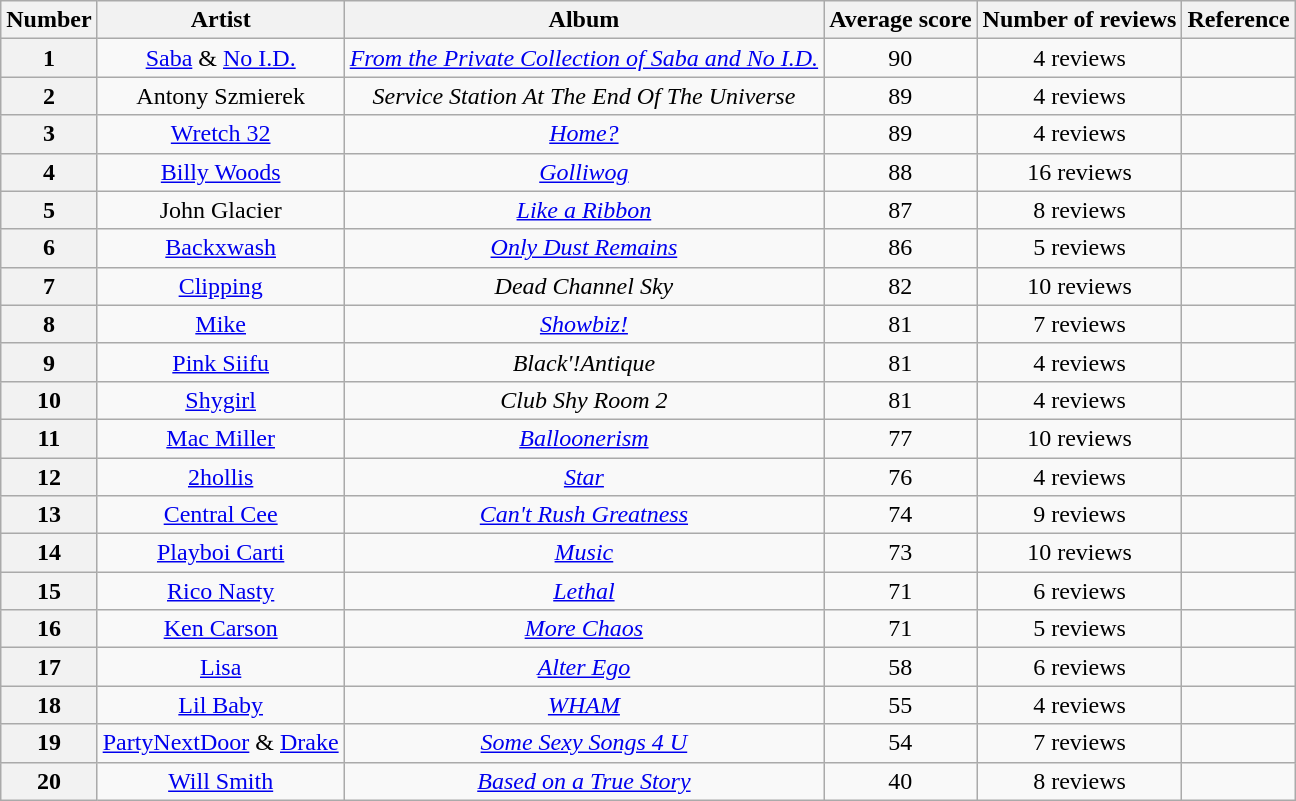<table class="wikitable sortable" style="text-align:center;">
<tr>
<th scope="col">Number</th>
<th scope="col">Artist</th>
<th scope="col">Album</th>
<th scope="col">Average score</th>
<th scope="col">Number of reviews</th>
<th scope="col">Reference</th>
</tr>
<tr>
<th scope="row">1</th>
<td><a href='#'>Saba</a> & <a href='#'>No I.D.</a></td>
<td><em><a href='#'>From the Private Collection of Saba and No I.D.</a></em></td>
<td>90</td>
<td>4 reviews</td>
<td></td>
</tr>
<tr>
<th scope="row">2</th>
<td>Antony Szmierek</td>
<td><em>Service Station At The End Of The Universe</em></td>
<td>89</td>
<td>4 reviews</td>
<td></td>
</tr>
<tr>
<th scope="row">3</th>
<td><a href='#'>Wretch 32</a></td>
<td><em><a href='#'>Home?</a></em></td>
<td>89</td>
<td>4 reviews</td>
<td></td>
</tr>
<tr>
<th scope="row">4</th>
<td><a href='#'>Billy Woods</a></td>
<td><em><a href='#'>Golliwog</a></em></td>
<td>88</td>
<td>16 reviews</td>
<td></td>
</tr>
<tr>
<th scope="row">5</th>
<td>John Glacier</td>
<td><em><a href='#'>Like a Ribbon</a></em></td>
<td>87</td>
<td>8 reviews</td>
<td></td>
</tr>
<tr>
<th scope="row">6</th>
<td><a href='#'>Backxwash</a></td>
<td><em><a href='#'>Only Dust Remains</a></em></td>
<td>86</td>
<td>5 reviews</td>
<td></td>
</tr>
<tr>
<th scope="row">7</th>
<td><a href='#'>Clipping</a></td>
<td><em>Dead Channel Sky</em></td>
<td>82</td>
<td>10 reviews</td>
<td></td>
</tr>
<tr>
<th scope="row">8</th>
<td><a href='#'>Mike</a></td>
<td><em><a href='#'>Showbiz!</a></em></td>
<td>81</td>
<td>7 reviews</td>
<td></td>
</tr>
<tr>
<th scope="row">9</th>
<td><a href='#'>Pink Siifu</a></td>
<td><em>Black'!Antique</em></td>
<td>81</td>
<td>4 reviews</td>
<td></td>
</tr>
<tr>
<th scope="row">10</th>
<td><a href='#'>Shygirl</a></td>
<td><em>Club Shy Room 2</em></td>
<td>81</td>
<td>4 reviews</td>
<td></td>
</tr>
<tr>
<th scope="row">11</th>
<td><a href='#'>Mac Miller</a></td>
<td><em><a href='#'>Balloonerism</a></em></td>
<td>77</td>
<td>10 reviews</td>
<td></td>
</tr>
<tr>
<th scope="row">12</th>
<td><a href='#'>2hollis</a></td>
<td><em><a href='#'>Star</a></em></td>
<td>76</td>
<td>4 reviews</td>
<td></td>
</tr>
<tr>
<th scope="row">13</th>
<td><a href='#'>Central Cee</a></td>
<td><em><a href='#'>Can't Rush Greatness</a></em></td>
<td>74</td>
<td>9 reviews</td>
<td></td>
</tr>
<tr>
<th scope="row">14</th>
<td><a href='#'>Playboi Carti</a></td>
<td><em><a href='#'>Music</a></em></td>
<td>73</td>
<td>10 reviews</td>
<td></td>
</tr>
<tr>
<th scope="row">15</th>
<td><a href='#'>Rico Nasty</a></td>
<td><em><a href='#'>Lethal</a></em></td>
<td>71</td>
<td>6 reviews</td>
<td></td>
</tr>
<tr>
<th scope="row">16</th>
<td><a href='#'>Ken Carson</a></td>
<td><em><a href='#'>More Chaos</a></em></td>
<td>71</td>
<td>5 reviews</td>
<td></td>
</tr>
<tr>
<th scope="row">17</th>
<td><a href='#'>Lisa</a></td>
<td><em><a href='#'>Alter Ego</a></em></td>
<td>58</td>
<td>6 reviews</td>
<td></td>
</tr>
<tr>
<th scope="row">18</th>
<td><a href='#'>Lil Baby</a></td>
<td><em><a href='#'>WHAM</a></em></td>
<td>55</td>
<td>4 reviews</td>
<td></td>
</tr>
<tr>
<th scope="row">19</th>
<td><a href='#'>PartyNextDoor</a> & <a href='#'>Drake</a></td>
<td><em><a href='#'>Some Sexy Songs 4 U</a></em></td>
<td>54</td>
<td>7 reviews</td>
<td></td>
</tr>
<tr>
<th scope="row">20</th>
<td><a href='#'>Will Smith</a></td>
<td><em><a href='#'>Based on a True Story</a></em></td>
<td>40</td>
<td>8 reviews</td>
<td></td>
</tr>
</table>
